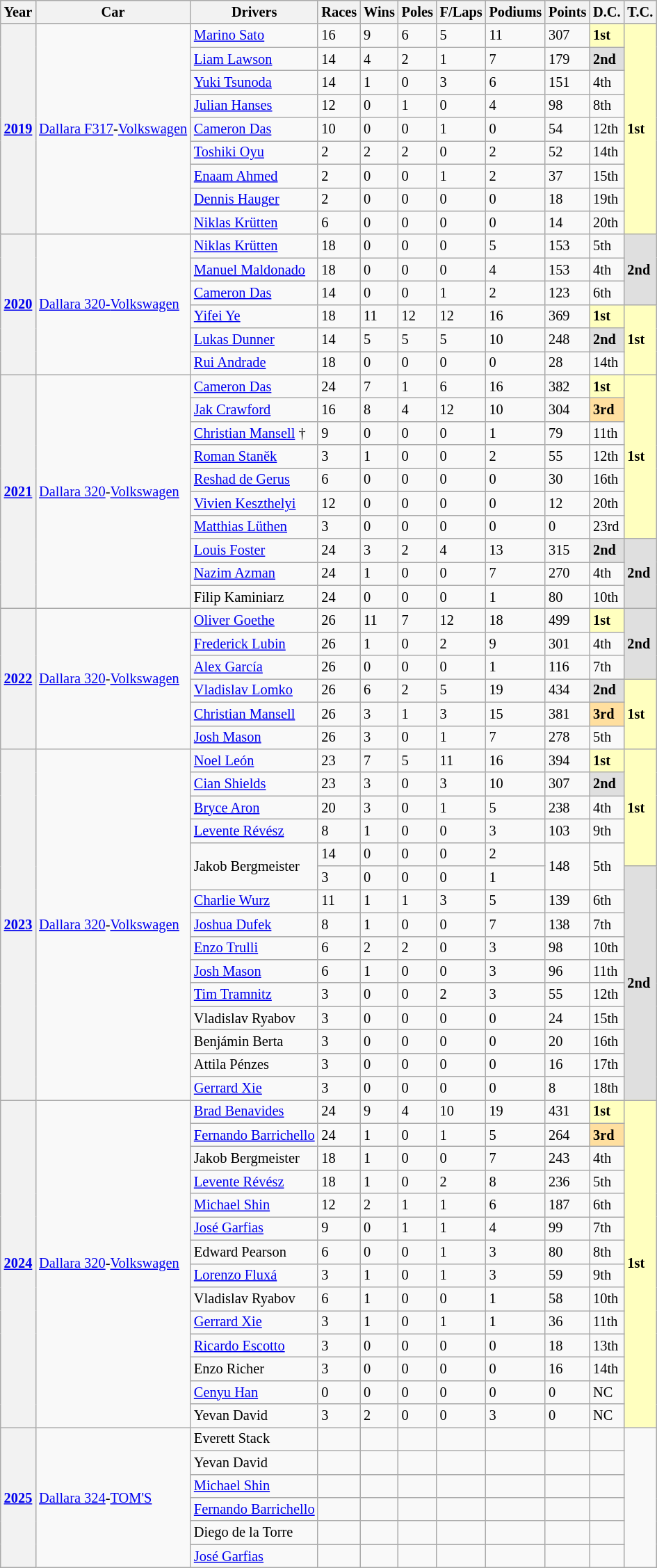<table class="wikitable" style="font-size:85%">
<tr>
<th>Year</th>
<th>Car</th>
<th>Drivers</th>
<th>Races</th>
<th>Wins</th>
<th>Poles</th>
<th>F/Laps</th>
<th>Podiums</th>
<th>Points</th>
<th>D.C.</th>
<th>T.C.</th>
</tr>
<tr>
<th rowspan=9><a href='#'>2019</a></th>
<td rowspan=9><a href='#'>Dallara F317</a>-<a href='#'>Volkswagen</a></td>
<td> <a href='#'>Marino Sato</a></td>
<td>16</td>
<td>9</td>
<td>6</td>
<td>5</td>
<td>11</td>
<td>307</td>
<td style="background:#FFFFBF;"><strong>1st</strong></td>
<td rowspan=9 style="background:#FFFFBF;"><strong>1st</strong></td>
</tr>
<tr>
<td> <a href='#'>Liam Lawson</a></td>
<td>14</td>
<td>4</td>
<td>2</td>
<td>1</td>
<td>7</td>
<td>179</td>
<td style="background:#DFDFDF;"><strong>2nd</strong></td>
</tr>
<tr>
<td> <a href='#'>Yuki Tsunoda</a></td>
<td>14</td>
<td>1</td>
<td>0</td>
<td>3</td>
<td>6</td>
<td>151</td>
<td>4th</td>
</tr>
<tr>
<td> <a href='#'>Julian Hanses</a></td>
<td>12</td>
<td>0</td>
<td>1</td>
<td>0</td>
<td>4</td>
<td>98</td>
<td>8th</td>
</tr>
<tr>
<td> <a href='#'>Cameron Das</a></td>
<td>10</td>
<td>0</td>
<td>0</td>
<td>1</td>
<td>0</td>
<td>54</td>
<td>12th</td>
</tr>
<tr>
<td> <a href='#'>Toshiki Oyu</a></td>
<td>2</td>
<td>2</td>
<td>2</td>
<td>0</td>
<td>2</td>
<td>52</td>
<td>14th</td>
</tr>
<tr>
<td> <a href='#'>Enaam Ahmed</a></td>
<td>2</td>
<td>0</td>
<td>0</td>
<td>1</td>
<td>2</td>
<td>37</td>
<td>15th</td>
</tr>
<tr>
<td> <a href='#'>Dennis Hauger</a></td>
<td>2</td>
<td>0</td>
<td>0</td>
<td>0</td>
<td>0</td>
<td>18</td>
<td>19th</td>
</tr>
<tr>
<td> <a href='#'>Niklas Krütten</a></td>
<td>6</td>
<td>0</td>
<td>0</td>
<td>0</td>
<td>0</td>
<td>14</td>
<td>20th</td>
</tr>
<tr>
<th rowspan="6"><a href='#'>2020</a></th>
<td rowspan="6"><a href='#'>Dallara 320-</a><a href='#'>Volkswagen</a></td>
<td> <a href='#'>Niklas Krütten</a></td>
<td>18</td>
<td>0</td>
<td>0</td>
<td>0</td>
<td>5</td>
<td>153</td>
<td>5th</td>
<td rowspan="3" style="background:#DFDFDF;"><strong>2nd</strong></td>
</tr>
<tr>
<td> <a href='#'>Manuel Maldonado</a></td>
<td>18</td>
<td>0</td>
<td>0</td>
<td>0</td>
<td>4</td>
<td>153</td>
<td>4th</td>
</tr>
<tr>
<td> <a href='#'>Cameron Das</a></td>
<td>14</td>
<td>0</td>
<td>0</td>
<td>1</td>
<td>2</td>
<td>123</td>
<td>6th</td>
</tr>
<tr>
<td> <a href='#'>Yifei Ye</a></td>
<td>18</td>
<td>11</td>
<td>12</td>
<td>12</td>
<td>16</td>
<td>369</td>
<td style="background:#FFFFBF;"><strong>1st</strong></td>
<td rowspan="3" style="background:#FFFFBF;"><strong>1st</strong></td>
</tr>
<tr>
<td> <a href='#'>Lukas Dunner</a></td>
<td>14</td>
<td>5</td>
<td>5</td>
<td>5</td>
<td>10</td>
<td>248</td>
<td style="background:#DFDFDF;"><strong>2nd</strong></td>
</tr>
<tr>
<td> <a href='#'>Rui Andrade</a></td>
<td>18</td>
<td>0</td>
<td>0</td>
<td>0</td>
<td>0</td>
<td>28</td>
<td>14th</td>
</tr>
<tr>
<th rowspan="10"><a href='#'>2021</a></th>
<td rowspan="10"><a href='#'>Dallara 320</a>-<a href='#'>Volkswagen</a></td>
<td> <a href='#'>Cameron Das</a></td>
<td>24</td>
<td>7</td>
<td>1</td>
<td>6</td>
<td>16</td>
<td>382</td>
<td style="background:#FFFFBF;"><strong>1st</strong></td>
<td rowspan="7" style="background:#FFFFBF;"><strong>1st</strong></td>
</tr>
<tr>
<td> <a href='#'>Jak Crawford</a></td>
<td>16</td>
<td>8</td>
<td>4</td>
<td>12</td>
<td>10</td>
<td>304</td>
<td style="background:#FFDF9F;"><strong>3rd</strong></td>
</tr>
<tr>
<td> <a href='#'>Christian Mansell</a> †</td>
<td>9</td>
<td>0</td>
<td>0</td>
<td>0</td>
<td>1</td>
<td>79</td>
<td>11th</td>
</tr>
<tr>
<td> <a href='#'>Roman Staněk</a></td>
<td>3</td>
<td>1</td>
<td>0</td>
<td>0</td>
<td>2</td>
<td>55</td>
<td>12th</td>
</tr>
<tr>
<td> <a href='#'>Reshad de Gerus</a></td>
<td>6</td>
<td>0</td>
<td>0</td>
<td>0</td>
<td>0</td>
<td>30</td>
<td>16th</td>
</tr>
<tr>
<td> <a href='#'>Vivien Keszthelyi</a></td>
<td>12</td>
<td>0</td>
<td>0</td>
<td>0</td>
<td>0</td>
<td>12</td>
<td>20th</td>
</tr>
<tr>
<td> <a href='#'>Matthias Lüthen</a></td>
<td>3</td>
<td>0</td>
<td>0</td>
<td>0</td>
<td>0</td>
<td>0</td>
<td>23rd</td>
</tr>
<tr>
<td> <a href='#'>Louis Foster</a></td>
<td>24</td>
<td>3</td>
<td>2</td>
<td>4</td>
<td>13</td>
<td>315</td>
<td style="background:#DFDFDF;"><strong>2nd</strong></td>
<td rowspan="3" style="background:#DFDFDF;"><strong>2nd</strong></td>
</tr>
<tr>
<td> <a href='#'>Nazim Azman</a></td>
<td>24</td>
<td>1</td>
<td>0</td>
<td>0</td>
<td>7</td>
<td>270</td>
<td>4th</td>
</tr>
<tr>
<td> Filip Kaminiarz</td>
<td>24</td>
<td>0</td>
<td>0</td>
<td>0</td>
<td>1</td>
<td>80</td>
<td>10th</td>
</tr>
<tr>
<th rowspan="6"><a href='#'>2022</a></th>
<td rowspan="6"><a href='#'>Dallara 320</a>-<a href='#'>Volkswagen</a></td>
<td> <a href='#'>Oliver Goethe</a></td>
<td>26</td>
<td>11</td>
<td>7</td>
<td>12</td>
<td>18</td>
<td>499</td>
<td style="background:#FFFFBF;"><strong>1st</strong></td>
<td rowspan="3" style="background:#DFDFDF;"><strong>2nd</strong></td>
</tr>
<tr>
<td> <a href='#'>Frederick Lubin</a></td>
<td>26</td>
<td>1</td>
<td>0</td>
<td>2</td>
<td>9</td>
<td>301</td>
<td>4th</td>
</tr>
<tr>
<td> <a href='#'>Alex García</a></td>
<td>26</td>
<td>0</td>
<td>0</td>
<td>0</td>
<td>1</td>
<td>116</td>
<td>7th</td>
</tr>
<tr>
<td> <a href='#'>Vladislav Lomko</a></td>
<td>26</td>
<td>6</td>
<td>2</td>
<td>5</td>
<td>19</td>
<td>434</td>
<td style="background:#DFDFDF;"><strong>2nd</strong></td>
<td rowspan="3" style="background:#FFFFBF;"><strong>1st</strong></td>
</tr>
<tr>
<td> <a href='#'>Christian Mansell</a></td>
<td>26</td>
<td>3</td>
<td>1</td>
<td>3</td>
<td>15</td>
<td>381</td>
<td style="background:#FFDF9F;"><strong>3rd</strong></td>
</tr>
<tr>
<td> <a href='#'>Josh Mason</a></td>
<td>26</td>
<td>3</td>
<td>0</td>
<td>1</td>
<td>7</td>
<td>278</td>
<td>5th</td>
</tr>
<tr>
<th rowspan="15"><a href='#'>2023</a></th>
<td rowspan="15"><a href='#'>Dallara 320</a>-<a href='#'>Volkswagen</a></td>
<td> <a href='#'>Noel León</a></td>
<td>23</td>
<td>7</td>
<td>5</td>
<td>11</td>
<td>16</td>
<td>394</td>
<td style="background:#FFFFBF;"><strong>1st</strong></td>
<td rowspan="5" style="background:#FFFFBF;"><strong>1st</strong></td>
</tr>
<tr>
<td> <a href='#'>Cian Shields</a></td>
<td>23</td>
<td>3</td>
<td>0</td>
<td>3</td>
<td>10</td>
<td>307</td>
<td style="background:#DFDFDF;"><strong>2nd</strong></td>
</tr>
<tr>
<td> <a href='#'>Bryce Aron</a></td>
<td>20</td>
<td>3</td>
<td>0</td>
<td>1</td>
<td>5</td>
<td>238</td>
<td>4th</td>
</tr>
<tr>
<td> <a href='#'>Levente Révész</a></td>
<td>8</td>
<td>1</td>
<td>0</td>
<td>0</td>
<td>3</td>
<td>103</td>
<td>9th</td>
</tr>
<tr>
<td rowspan="2"> Jakob Bergmeister</td>
<td>14</td>
<td>0</td>
<td>0</td>
<td>0</td>
<td>2</td>
<td rowspan="2">148</td>
<td rowspan="2">5th</td>
</tr>
<tr>
<td>3</td>
<td>0</td>
<td>0</td>
<td>0</td>
<td>1</td>
<td rowspan="10" style="background:#DFDFDF;"><strong>2nd</strong></td>
</tr>
<tr>
<td> <a href='#'>Charlie Wurz</a></td>
<td>11</td>
<td>1</td>
<td>1</td>
<td>3</td>
<td>5</td>
<td>139</td>
<td>6th</td>
</tr>
<tr>
<td> <a href='#'>Joshua Dufek</a></td>
<td>8</td>
<td>1</td>
<td>0</td>
<td>0</td>
<td>7</td>
<td>138</td>
<td>7th</td>
</tr>
<tr>
<td> <a href='#'>Enzo Trulli</a></td>
<td>6</td>
<td>2</td>
<td>2</td>
<td>0</td>
<td>3</td>
<td>98</td>
<td>10th</td>
</tr>
<tr>
<td> <a href='#'>Josh Mason</a></td>
<td>6</td>
<td>1</td>
<td>0</td>
<td>0</td>
<td>3</td>
<td>96</td>
<td>11th</td>
</tr>
<tr>
<td> <a href='#'>Tim Tramnitz</a></td>
<td>3</td>
<td>0</td>
<td>0</td>
<td>2</td>
<td>3</td>
<td>55</td>
<td>12th</td>
</tr>
<tr>
<td> Vladislav Ryabov</td>
<td>3</td>
<td>0</td>
<td>0</td>
<td>0</td>
<td>0</td>
<td>24</td>
<td>15th</td>
</tr>
<tr>
<td> Benjámin Berta</td>
<td>3</td>
<td>0</td>
<td>0</td>
<td>0</td>
<td>0</td>
<td>20</td>
<td>16th</td>
</tr>
<tr>
<td> Attila Pénzes</td>
<td>3</td>
<td>0</td>
<td>0</td>
<td>0</td>
<td>0</td>
<td>16</td>
<td>17th</td>
</tr>
<tr>
<td> <a href='#'>Gerrard Xie</a></td>
<td>3</td>
<td>0</td>
<td>0</td>
<td>0</td>
<td>0</td>
<td>8</td>
<td>18th</td>
</tr>
<tr>
<th rowspan="14"><a href='#'>2024</a></th>
<td rowspan="14"><a href='#'>Dallara 320</a>-<a href='#'>Volkswagen</a></td>
<td> <a href='#'>Brad Benavides</a></td>
<td>24</td>
<td>9</td>
<td>4</td>
<td>10</td>
<td>19</td>
<td>431</td>
<td style="background:#FFFFBF;"><strong>1st</strong></td>
<td rowspan="14" style="background:#FFFFBF;"><strong>1st</strong></td>
</tr>
<tr>
<td> <a href='#'>Fernando Barrichello</a></td>
<td>24</td>
<td>1</td>
<td>0</td>
<td>1</td>
<td>5</td>
<td>264</td>
<td style="background:#FFDF9F;"><strong>3rd</strong></td>
</tr>
<tr>
<td> Jakob Bergmeister</td>
<td>18</td>
<td>1</td>
<td>0</td>
<td>0</td>
<td>7</td>
<td>243</td>
<td>4th</td>
</tr>
<tr>
<td> <a href='#'>Levente Révész</a></td>
<td>18</td>
<td>1</td>
<td>0</td>
<td>2</td>
<td>8</td>
<td>236</td>
<td>5th</td>
</tr>
<tr>
<td> <a href='#'>Michael Shin</a></td>
<td>12</td>
<td>2</td>
<td>1</td>
<td>1</td>
<td>6</td>
<td>187</td>
<td>6th</td>
</tr>
<tr>
<td> <a href='#'>José Garfias</a></td>
<td>9</td>
<td>0</td>
<td>1</td>
<td>1</td>
<td>4</td>
<td>99</td>
<td>7th</td>
</tr>
<tr>
<td> Edward Pearson</td>
<td>6</td>
<td>0</td>
<td>0</td>
<td>1</td>
<td>3</td>
<td>80</td>
<td>8th</td>
</tr>
<tr>
<td> <a href='#'>Lorenzo Fluxá</a></td>
<td>3</td>
<td>1</td>
<td>0</td>
<td>1</td>
<td>3</td>
<td>59</td>
<td>9th</td>
</tr>
<tr>
<td> Vladislav Ryabov</td>
<td>6</td>
<td>1</td>
<td>0</td>
<td>0</td>
<td>1</td>
<td>58</td>
<td>10th</td>
</tr>
<tr>
<td> <a href='#'>Gerrard Xie</a></td>
<td>3</td>
<td>1</td>
<td>0</td>
<td>1</td>
<td>1</td>
<td>36</td>
<td>11th</td>
</tr>
<tr>
<td> <a href='#'>Ricardo Escotto</a></td>
<td>3</td>
<td>0</td>
<td>0</td>
<td>0</td>
<td>0</td>
<td>18</td>
<td>13th</td>
</tr>
<tr>
<td> Enzo Richer</td>
<td>3</td>
<td>0</td>
<td>0</td>
<td>0</td>
<td>0</td>
<td>16</td>
<td>14th</td>
</tr>
<tr>
<td> <a href='#'>Cenyu Han</a></td>
<td>0</td>
<td>0</td>
<td>0</td>
<td>0</td>
<td>0</td>
<td>0</td>
<td>NC</td>
</tr>
<tr>
<td> Yevan David</td>
<td>3</td>
<td>2</td>
<td>0</td>
<td>0</td>
<td>3</td>
<td>0</td>
<td>NC</td>
</tr>
<tr>
<th rowspan="6"><a href='#'>2025</a></th>
<td rowspan="6"><a href='#'>Dallara 324</a>-<a href='#'>TOM'S</a></td>
<td> Everett Stack</td>
<td></td>
<td></td>
<td></td>
<td></td>
<td></td>
<td></td>
<td></td>
<td rowspan="6"></td>
</tr>
<tr>
<td> Yevan David</td>
<td></td>
<td></td>
<td></td>
<td></td>
<td></td>
<td></td>
<td></td>
</tr>
<tr>
<td> <a href='#'>Michael Shin</a></td>
<td></td>
<td></td>
<td></td>
<td></td>
<td></td>
<td></td>
<td></td>
</tr>
<tr>
<td> <a href='#'>Fernando Barrichello</a></td>
<td></td>
<td></td>
<td></td>
<td></td>
<td></td>
<td></td>
<td></td>
</tr>
<tr>
<td> Diego de la Torre</td>
<td></td>
<td></td>
<td></td>
<td></td>
<td></td>
<td></td>
<td></td>
</tr>
<tr>
<td> <a href='#'>José Garfias</a></td>
<td></td>
<td></td>
<td></td>
<td></td>
<td></td>
<td></td>
<td></td>
</tr>
</table>
